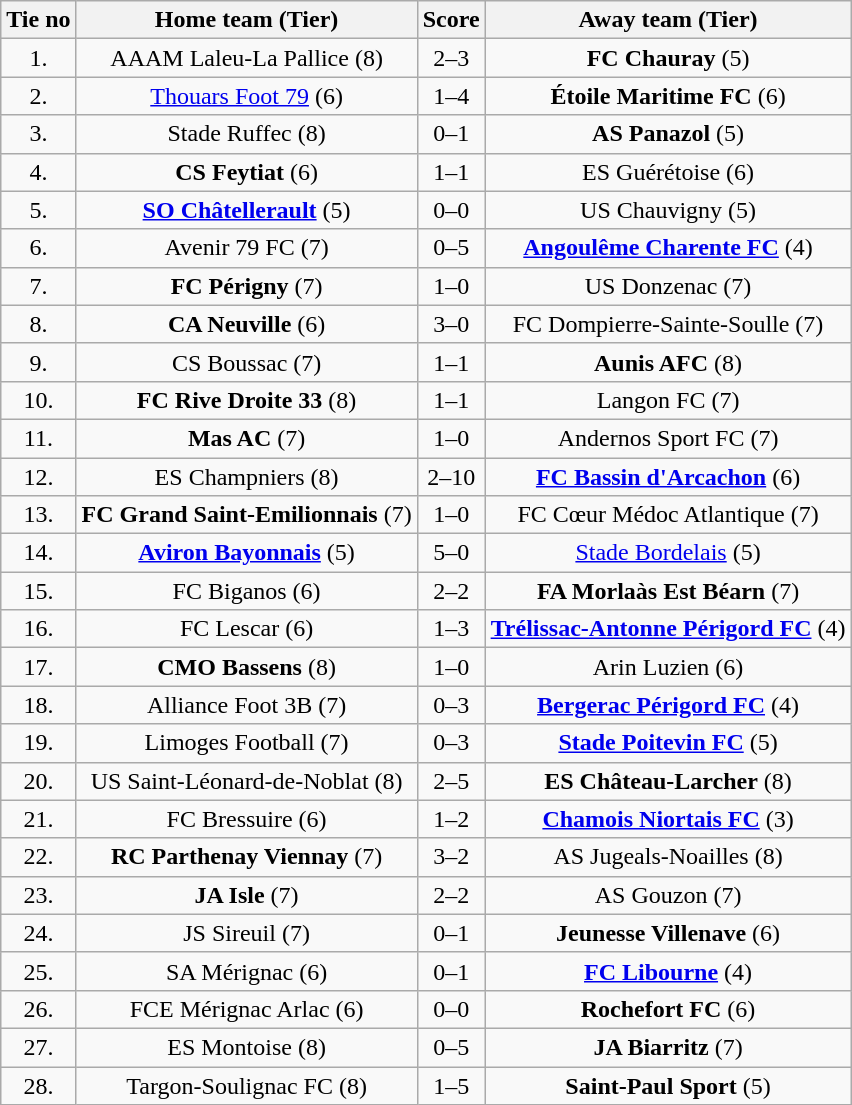<table class="wikitable" style="text-align: center">
<tr>
<th>Tie no</th>
<th>Home team (Tier)</th>
<th>Score</th>
<th>Away team (Tier)</th>
</tr>
<tr>
<td>1.</td>
<td>AAAM Laleu-La Pallice (8)</td>
<td>2–3</td>
<td><strong>FC Chauray</strong> (5)</td>
</tr>
<tr>
<td>2.</td>
<td><a href='#'>Thouars Foot 79</a> (6)</td>
<td>1–4</td>
<td><strong>Étoile Maritime FC</strong> (6)</td>
</tr>
<tr>
<td>3.</td>
<td>Stade Ruffec (8)</td>
<td>0–1</td>
<td><strong>AS Panazol</strong> (5)</td>
</tr>
<tr>
<td>4.</td>
<td><strong>CS Feytiat</strong> (6)</td>
<td>1–1 </td>
<td>ES Guérétoise (6)</td>
</tr>
<tr>
<td>5.</td>
<td><strong><a href='#'>SO Châtellerault</a></strong> (5)</td>
<td>0–0 </td>
<td>US Chauvigny (5)</td>
</tr>
<tr>
<td>6.</td>
<td>Avenir 79 FC (7)</td>
<td>0–5</td>
<td><strong><a href='#'>Angoulême Charente FC</a></strong> (4)</td>
</tr>
<tr>
<td>7.</td>
<td><strong>FC Périgny</strong> (7)</td>
<td>1–0</td>
<td>US Donzenac (7)</td>
</tr>
<tr>
<td>8.</td>
<td><strong>CA Neuville</strong> (6)</td>
<td>3–0</td>
<td>FC Dompierre-Sainte-Soulle (7)</td>
</tr>
<tr>
<td>9.</td>
<td>CS Boussac (7)</td>
<td>1–1 </td>
<td><strong>Aunis AFC</strong> (8)</td>
</tr>
<tr>
<td>10.</td>
<td><strong>FC Rive Droite 33</strong> (8)</td>
<td>1–1 </td>
<td>Langon FC (7)</td>
</tr>
<tr>
<td>11.</td>
<td><strong>Mas AC</strong> (7)</td>
<td>1–0</td>
<td>Andernos Sport FC (7)</td>
</tr>
<tr>
<td>12.</td>
<td>ES Champniers (8)</td>
<td>2–10</td>
<td><strong><a href='#'>FC Bassin d'Arcachon</a></strong> (6)</td>
</tr>
<tr>
<td>13.</td>
<td><strong>FC Grand Saint-Emilionnais</strong> (7)</td>
<td>1–0</td>
<td>FC Cœur Médoc Atlantique (7)</td>
</tr>
<tr>
<td>14.</td>
<td><strong><a href='#'>Aviron Bayonnais</a></strong> (5)</td>
<td>5–0</td>
<td><a href='#'>Stade Bordelais</a> (5)</td>
</tr>
<tr>
<td>15.</td>
<td>FC Biganos (6)</td>
<td>2–2 </td>
<td><strong>FA Morlaàs Est Béarn</strong> (7)</td>
</tr>
<tr>
<td>16.</td>
<td>FC Lescar (6)</td>
<td>1–3</td>
<td><strong><a href='#'>Trélissac-Antonne Périgord FC</a></strong> (4)</td>
</tr>
<tr>
<td>17.</td>
<td><strong>CMO Bassens</strong> (8)</td>
<td>1–0</td>
<td>Arin Luzien (6)</td>
</tr>
<tr>
<td>18.</td>
<td>Alliance Foot 3B (7)</td>
<td>0–3</td>
<td><strong><a href='#'>Bergerac Périgord FC</a></strong> (4)</td>
</tr>
<tr>
<td>19.</td>
<td>Limoges Football (7)</td>
<td>0–3</td>
<td><strong><a href='#'>Stade Poitevin FC</a></strong> (5)</td>
</tr>
<tr>
<td>20.</td>
<td>US Saint-Léonard-de-Noblat (8)</td>
<td>2–5</td>
<td><strong>ES Château-Larcher</strong> (8)</td>
</tr>
<tr>
<td>21.</td>
<td>FC Bressuire (6)</td>
<td>1–2</td>
<td><strong><a href='#'>Chamois Niortais FC</a></strong> (3)</td>
</tr>
<tr>
<td>22.</td>
<td><strong>RC Parthenay Viennay</strong> (7)</td>
<td>3–2</td>
<td>AS Jugeals-Noailles (8)</td>
</tr>
<tr>
<td>23.</td>
<td><strong>JA Isle</strong> (7)</td>
<td>2–2 </td>
<td>AS Gouzon (7)</td>
</tr>
<tr>
<td>24.</td>
<td>JS Sireuil (7)</td>
<td>0–1</td>
<td><strong>Jeunesse Villenave</strong> (6)</td>
</tr>
<tr>
<td>25.</td>
<td>SA Mérignac (6)</td>
<td>0–1</td>
<td><strong><a href='#'>FC Libourne</a></strong> (4)</td>
</tr>
<tr>
<td>26.</td>
<td>FCE Mérignac Arlac (6)</td>
<td>0–0 </td>
<td><strong>Rochefort FC</strong> (6)</td>
</tr>
<tr>
<td>27.</td>
<td>ES Montoise (8)</td>
<td>0–5</td>
<td><strong>JA Biarritz</strong> (7)</td>
</tr>
<tr>
<td>28.</td>
<td>Targon-Soulignac FC (8)</td>
<td>1–5</td>
<td><strong>Saint-Paul Sport</strong> (5)</td>
</tr>
</table>
